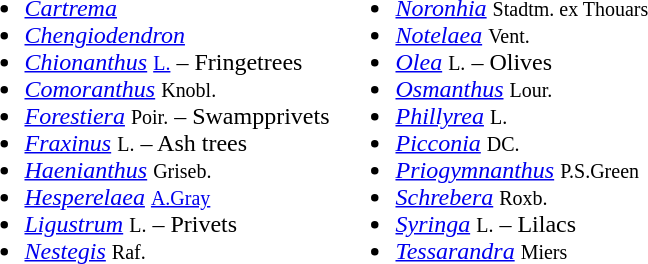<table>
<tr valign=top>
<td><br><ul><li><em><a href='#'>Cartrema</a></em> </li><li><em><a href='#'>Chengiodendron</a></em> </li><li><em><a href='#'>Chionanthus</a></em> <small><a href='#'>L.</a></small> – Fringetrees</li><li><em><a href='#'>Comoranthus</a></em> <small>Knobl.</small></li><li><em><a href='#'>Forestiera</a></em> <small>Poir.</small> – Swampprivets</li><li><em><a href='#'>Fraxinus</a></em> <small>L.</small> – Ash trees</li><li><em><a href='#'>Haenianthus</a></em> <small>Griseb.</small></li><li><em><a href='#'>Hesperelaea</a></em> <small><a href='#'>A.Gray</a></small></li><li><em><a href='#'>Ligustrum</a></em> <small>L.</small> – Privets</li><li><em><a href='#'>Nestegis</a></em> <small>Raf.</small></li></ul></td>
<td><br><ul><li><em><a href='#'>Noronhia</a></em> <small>Stadtm. ex Thouars</small></li><li><em><a href='#'>Notelaea</a></em> <small>Vent.</small></li><li><em><a href='#'>Olea</a></em> <small>L.</small> – Olives</li><li><em><a href='#'>Osmanthus</a></em> <small>Lour.</small></li><li><em><a href='#'>Phillyrea</a></em> <small>L.</small></li><li><em><a href='#'>Picconia</a></em> <small>DC.</small></li><li><em><a href='#'>Priogymnanthus</a></em> <small>P.S.Green</small></li><li><em><a href='#'>Schrebera</a></em> <small>Roxb.</small></li><li><em><a href='#'>Syringa</a></em> <small>L.</small> – Lilacs</li><li><em><a href='#'>Tessarandra</a></em> <small>Miers</small></li></ul></td>
</tr>
</table>
